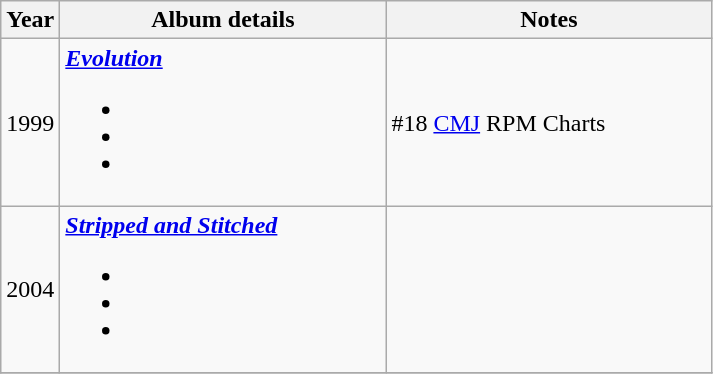<table class="wikitable">
<tr>
<th rowspan="1">Year</th>
<th width="210" rowspan="1">Album details</th>
<th width="210" rowspan="1">Notes</th>
</tr>
<tr>
<td>1999</td>
<td><strong><em><a href='#'>Evolution</a></em></strong><br><ul><li></li><li></li><li></li></ul></td>
<td>#18 <a href='#'>CMJ</a> RPM Charts</td>
</tr>
<tr>
<td>2004</td>
<td><strong><em><a href='#'>Stripped and Stitched</a></em></strong><br><ul><li></li><li></li><li></li></ul></td>
<td></td>
</tr>
<tr>
</tr>
</table>
